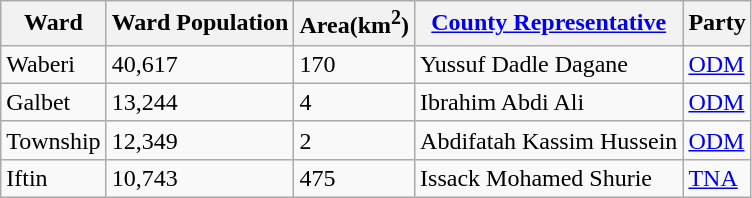<table class="wikitable">
<tr>
<th>Ward</th>
<th>Ward Population</th>
<th>Area(km<sup>2</sup>)</th>
<th><a href='#'>County Representative</a></th>
<th>Party</th>
</tr>
<tr>
<td>Waberi</td>
<td>40,617</td>
<td>170</td>
<td>Yussuf Dadle Dagane</td>
<td><a href='#'>ODM</a></td>
</tr>
<tr>
<td>Galbet</td>
<td>13,244</td>
<td>4</td>
<td>Ibrahim Abdi Ali</td>
<td><a href='#'>ODM</a></td>
</tr>
<tr>
<td>Township</td>
<td>12,349</td>
<td>2</td>
<td>Abdifatah Kassim Hussein</td>
<td><a href='#'>ODM</a></td>
</tr>
<tr>
<td>Iftin</td>
<td>10,743</td>
<td>475</td>
<td>Issack Mohamed Shurie</td>
<td><a href='#'>TNA</a></td>
</tr>
</table>
